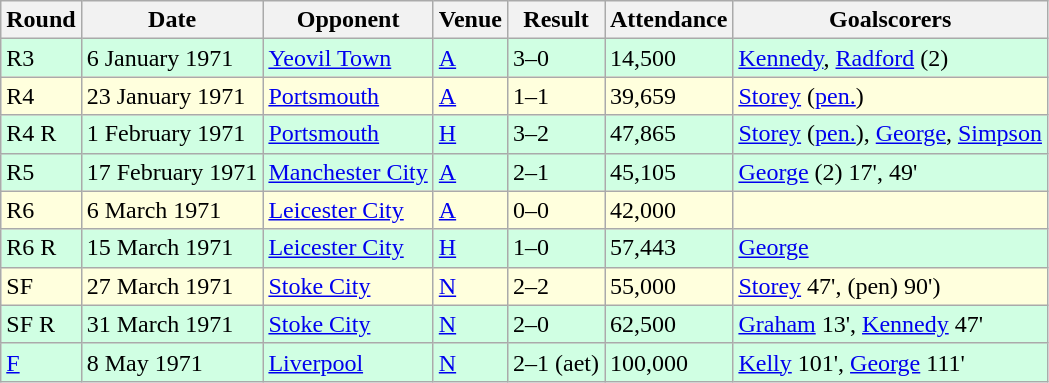<table class="wikitable">
<tr>
<th>Round</th>
<th>Date</th>
<th>Opponent</th>
<th>Venue</th>
<th>Result</th>
<th>Attendance</th>
<th>Goalscorers</th>
</tr>
<tr style="background-color: #d0ffe3;">
<td>R3</td>
<td>6 January 1971</td>
<td><a href='#'>Yeovil Town</a></td>
<td><a href='#'>A</a></td>
<td>3–0</td>
<td>14,500</td>
<td><a href='#'>Kennedy</a>, <a href='#'>Radford</a> (2)</td>
</tr>
<tr style="background-color: #ffffdd;">
<td>R4</td>
<td>23 January 1971</td>
<td><a href='#'>Portsmouth</a></td>
<td><a href='#'>A</a></td>
<td>1–1</td>
<td>39,659</td>
<td><a href='#'>Storey</a> (<a href='#'>pen.</a>)</td>
</tr>
<tr style="background-color: #d0ffe3;">
<td>R4 R</td>
<td>1 February 1971</td>
<td><a href='#'>Portsmouth</a></td>
<td><a href='#'>H</a></td>
<td>3–2</td>
<td>47,865</td>
<td><a href='#'>Storey</a> (<a href='#'>pen.</a>), <a href='#'>George</a>, <a href='#'>Simpson</a></td>
</tr>
<tr style="background-color: #d0ffe3;">
<td>R5</td>
<td>17 February 1971</td>
<td><a href='#'>Manchester City</a></td>
<td><a href='#'>A</a></td>
<td>2–1</td>
<td>45,105</td>
<td><a href='#'>George</a> (2) 17', 49'</td>
</tr>
<tr style="background-color: #ffffdd;">
<td>R6</td>
<td>6 March 1971</td>
<td><a href='#'>Leicester City</a></td>
<td><a href='#'>A</a></td>
<td>0–0</td>
<td>42,000</td>
<td></td>
</tr>
<tr style="background-color: #d0ffe3;">
<td>R6 R</td>
<td>15 March 1971</td>
<td><a href='#'>Leicester City</a></td>
<td><a href='#'>H</a></td>
<td>1–0</td>
<td>57,443</td>
<td><a href='#'>George</a></td>
</tr>
<tr style="background-color: #ffffdd;">
<td>SF</td>
<td>27 March 1971</td>
<td><a href='#'>Stoke City</a></td>
<td><a href='#'>N</a></td>
<td>2–2</td>
<td>55,000</td>
<td><a href='#'>Storey</a> 47', (pen) 90')</td>
</tr>
<tr style="background-color: #d0ffe3;">
<td>SF R</td>
<td>31 March 1971</td>
<td><a href='#'>Stoke City</a></td>
<td><a href='#'>N</a></td>
<td>2–0</td>
<td>62,500</td>
<td><a href='#'>Graham</a> 13', <a href='#'>Kennedy</a> 47'</td>
</tr>
<tr style="background-color: #d0ffe3;">
<td><a href='#'>F</a></td>
<td>8 May 1971</td>
<td><a href='#'>Liverpool</a></td>
<td><a href='#'>N</a></td>
<td>2–1 (aet)</td>
<td>100,000</td>
<td><a href='#'>Kelly</a> 101', <a href='#'>George</a> 111'</td>
</tr>
</table>
